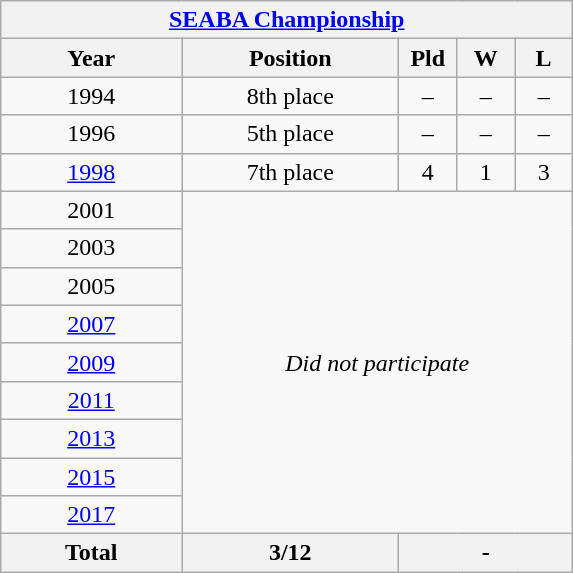<table class="wikitable" style="text-align: center;">
<tr>
<th colspan=9><a href='#'>SEABA Championship</a></th>
</tr>
<tr>
<th width=25%>Year</th>
<th width=30%>Position</th>
<th width=8%>Pld</th>
<th width=8%>W</th>
<th width=8%>L</th>
</tr>
<tr>
<td> 1994</td>
<td>8th place</td>
<td>–</td>
<td>–</td>
<td>–</td>
</tr>
<tr>
<td> 1996</td>
<td>5th place</td>
<td>–</td>
<td>–</td>
<td>–</td>
</tr>
<tr>
<td> <a href='#'>1998</a></td>
<td>7th place</td>
<td>4</td>
<td>1</td>
<td>3</td>
</tr>
<tr>
<td> 2001</td>
<td colspan="4" rowspan="9"><em>Did not participate</em></td>
</tr>
<tr>
<td> 2003</td>
</tr>
<tr>
<td> 2005</td>
</tr>
<tr>
<td> <a href='#'>2007</a></td>
</tr>
<tr>
<td> <a href='#'>2009</a></td>
</tr>
<tr>
<td> <a href='#'>2011</a></td>
</tr>
<tr>
<td> <a href='#'>2013</a></td>
</tr>
<tr>
<td> <a href='#'>2015</a></td>
</tr>
<tr>
<td> <a href='#'>2017</a></td>
</tr>
<tr>
<th>Total</th>
<th>3/12</th>
<th colspan=3>-</th>
</tr>
</table>
